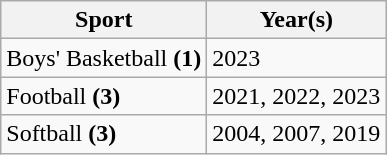<table class="wikitable">
<tr>
<th>Sport</th>
<th>Year(s)</th>
</tr>
<tr>
<td>Boys' Basketball <strong>(1)</strong></td>
<td>2023</td>
</tr>
<tr>
<td>Football <strong>(3)</strong></td>
<td>2021, 2022, 2023</td>
</tr>
<tr>
<td>Softball <strong>(3)</strong></td>
<td>2004, 2007, 2019</td>
</tr>
</table>
